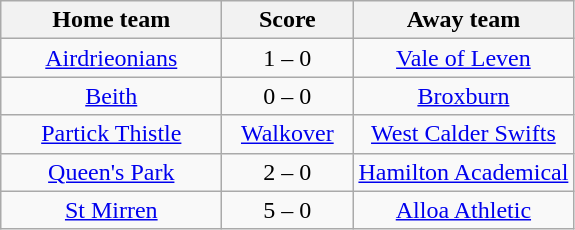<table class="wikitable" style="text-align: center">
<tr>
<th width=140>Home team</th>
<th width=80>Score</th>
<th width=140>Away team</th>
</tr>
<tr>
<td><a href='#'>Airdrieonians</a></td>
<td>1 – 0</td>
<td><a href='#'>Vale of Leven</a></td>
</tr>
<tr>
<td><a href='#'>Beith</a></td>
<td>0 – 0</td>
<td><a href='#'>Broxburn</a></td>
</tr>
<tr>
<td><a href='#'>Partick Thistle</a></td>
<td><a href='#'>Walkover</a></td>
<td><a href='#'>West Calder Swifts</a></td>
</tr>
<tr>
<td><a href='#'>Queen's Park</a></td>
<td>2 – 0</td>
<td><a href='#'>Hamilton Academical</a></td>
</tr>
<tr>
<td><a href='#'>St Mirren</a></td>
<td>5 – 0</td>
<td><a href='#'>Alloa Athletic</a></td>
</tr>
</table>
